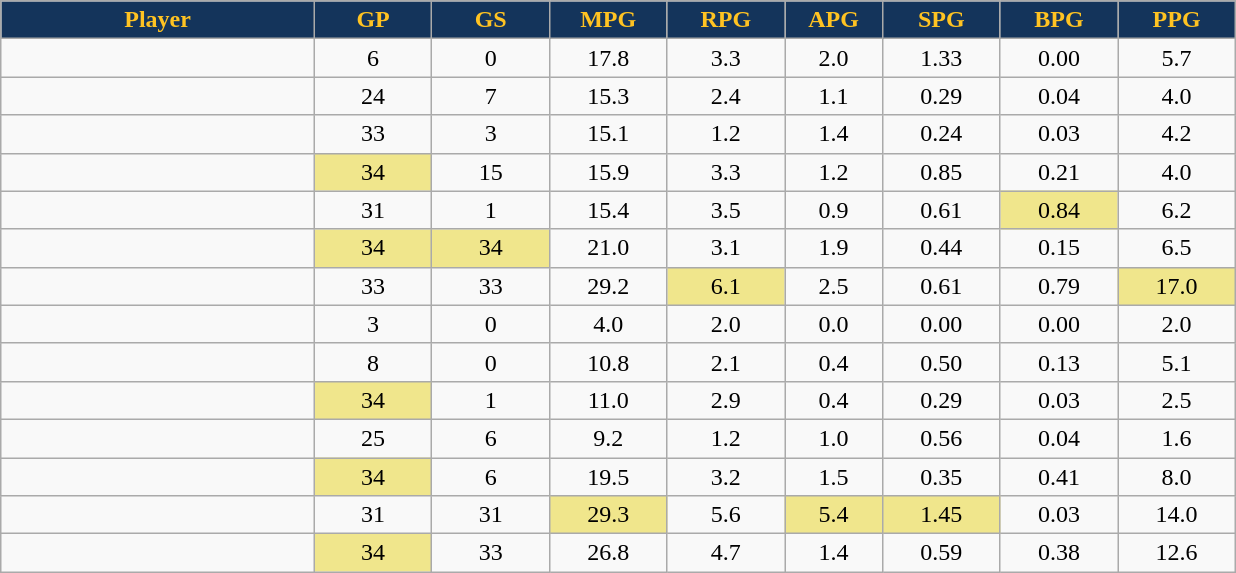<table class="wikitable sortable" style="text-align:center;">
<tr>
<th style="background:#14345b; color:#ffc322; width:16%;">Player</th>
<th style="background:#14345b; color:#ffc322; width:6%;">GP</th>
<th style="background:#14345b; color:#ffc322; width:6%;">GS</th>
<th style="background:#14345b; color:#ffc322; width:6%;">MPG</th>
<th style="background:#14345b; color:#ffc322; width:6%;">RPG</th>
<th style="background:#14345b; color:#ffc322; width:5%;">APG</th>
<th style="background:#14345b; color:#ffc322; width:6%;">SPG</th>
<th style="background:#14345b; color:#ffc322; width:6%;">BPG</th>
<th style="background:#14345b; color:#ffc322; width:6%;">PPG</th>
</tr>
<tr>
<td></td>
<td>6</td>
<td>0</td>
<td>17.8</td>
<td>3.3</td>
<td>2.0</td>
<td>1.33</td>
<td>0.00</td>
<td>5.7</td>
</tr>
<tr>
<td></td>
<td>24</td>
<td>7</td>
<td>15.3</td>
<td>2.4</td>
<td>1.1</td>
<td>0.29</td>
<td>0.04</td>
<td>4.0</td>
</tr>
<tr>
<td></td>
<td>33</td>
<td>3</td>
<td>15.1</td>
<td>1.2</td>
<td>1.4</td>
<td>0.24</td>
<td>0.03</td>
<td>4.2</td>
</tr>
<tr>
<td></td>
<td style="background:khaki;">34</td>
<td>15</td>
<td>15.9</td>
<td>3.3</td>
<td>1.2</td>
<td>0.85</td>
<td>0.21</td>
<td>4.0</td>
</tr>
<tr>
<td></td>
<td>31</td>
<td>1</td>
<td>15.4</td>
<td>3.5</td>
<td>0.9</td>
<td>0.61</td>
<td style="background:khaki;">0.84</td>
<td>6.2</td>
</tr>
<tr>
<td></td>
<td style="background:khaki;">34</td>
<td style="background:khaki;">34</td>
<td>21.0</td>
<td>3.1</td>
<td>1.9</td>
<td>0.44</td>
<td>0.15</td>
<td>6.5</td>
</tr>
<tr>
<td></td>
<td>33</td>
<td>33</td>
<td>29.2</td>
<td style="background:khaki;">6.1</td>
<td>2.5</td>
<td>0.61</td>
<td>0.79</td>
<td style="background:khaki;">17.0</td>
</tr>
<tr>
<td></td>
<td>3</td>
<td>0</td>
<td>4.0</td>
<td>2.0</td>
<td>0.0</td>
<td>0.00</td>
<td>0.00</td>
<td>2.0</td>
</tr>
<tr>
<td></td>
<td>8</td>
<td>0</td>
<td>10.8</td>
<td>2.1</td>
<td>0.4</td>
<td>0.50</td>
<td>0.13</td>
<td>5.1</td>
</tr>
<tr>
<td></td>
<td style="background:khaki;">34</td>
<td>1</td>
<td>11.0</td>
<td>2.9</td>
<td>0.4</td>
<td>0.29</td>
<td>0.03</td>
<td>2.5</td>
</tr>
<tr>
<td></td>
<td>25</td>
<td>6</td>
<td>9.2</td>
<td>1.2</td>
<td>1.0</td>
<td>0.56</td>
<td>0.04</td>
<td>1.6</td>
</tr>
<tr>
<td></td>
<td style="background:khaki;">34</td>
<td>6</td>
<td>19.5</td>
<td>3.2</td>
<td>1.5</td>
<td>0.35</td>
<td>0.41</td>
<td>8.0</td>
</tr>
<tr>
<td></td>
<td>31</td>
<td>31</td>
<td style="background:khaki;">29.3</td>
<td>5.6</td>
<td style="background:khaki;">5.4</td>
<td style="background:khaki;">1.45</td>
<td>0.03</td>
<td>14.0</td>
</tr>
<tr>
<td></td>
<td style="background:khaki;">34</td>
<td>33</td>
<td>26.8</td>
<td>4.7</td>
<td>1.4</td>
<td>0.59</td>
<td>0.38</td>
<td>12.6</td>
</tr>
</table>
